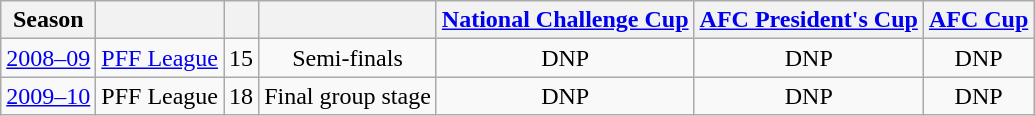<table class="wikitable" style="text-align:center">
<tr>
<th>Season</th>
<th></th>
<th></th>
<th></th>
<th><a href='#'>National Challenge Cup</a></th>
<th colspan="1"><a href='#'>AFC President's Cup</a></th>
<th colspan="1"><a href='#'>AFC Cup</a></th>
</tr>
<tr>
<td><a href='#'>2008–09</a></td>
<td><a href='#'>PFF League</a></td>
<td>15</td>
<td>Semi-finals</td>
<td>DNP</td>
<td>DNP</td>
<td>DNP</td>
</tr>
<tr>
<td><a href='#'>2009–10</a></td>
<td>PFF League</td>
<td>18</td>
<td>Final group stage</td>
<td>DNP</td>
<td>DNP</td>
<td>DNP</td>
</tr>
</table>
